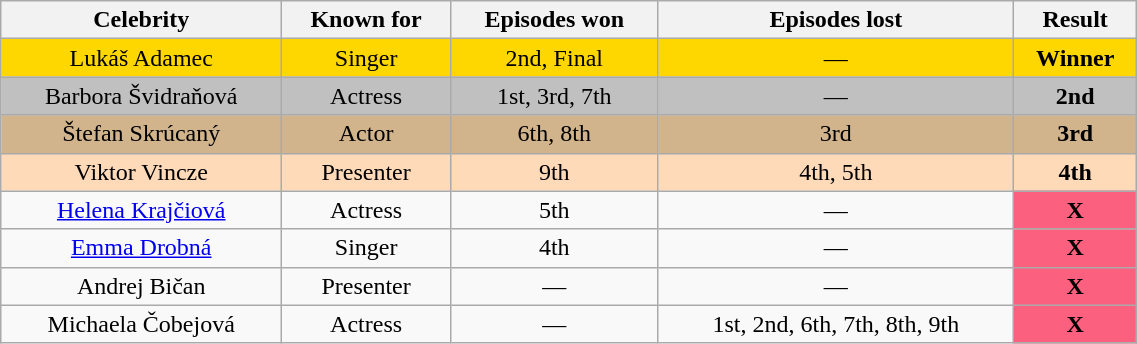<table class="wikitable"; style="width:60%; text-align:center;">
<tr>
<th>Celebrity</th>
<th>Known for</th>
<th>Episodes won</th>
<th>Episodes lost</th>
<th>Result</th>
</tr>
<tr bgcolor=gold>
<td>Lukáš Adamec</td>
<td>Singer</td>
<td>2nd, Final</td>
<td>—</td>
<td><strong>Winner</strong></td>
</tr>
<tr bgcolor=silver>
<td>Barbora Švidraňová</td>
<td>Actress</td>
<td>1st, 3rd, 7th</td>
<td>—</td>
<td><strong>2nd</strong></td>
</tr>
<tr bgcolor=tan>
<td>Štefan Skrúcaný</td>
<td>Actor</td>
<td>6th, 8th</td>
<td>3rd</td>
<td><strong>3rd</strong></td>
</tr>
<tr bgcolor=peachpuff>
<td>Viktor Vincze</td>
<td>Presenter</td>
<td>9th</td>
<td>4th, 5th</td>
<td><strong>4th</strong></td>
</tr>
<tr>
<td><a href='#'>Helena Krajčiová</a></td>
<td>Actress</td>
<td>5th</td>
<td>—</td>
<td bgcolor="#FB607F"><strong>X</strong></td>
</tr>
<tr>
<td><a href='#'>Emma Drobná</a></td>
<td>Singer</td>
<td>4th</td>
<td>—</td>
<td bgcolor="#FB607F"><strong>X</strong></td>
</tr>
<tr>
<td>Andrej Bičan</td>
<td>Presenter</td>
<td>—</td>
<td>—</td>
<td bgcolor="#FB607F"><strong>X</strong></td>
</tr>
<tr>
<td>Michaela Čobejová</td>
<td>Actress</td>
<td>—</td>
<td>1st, 2nd, 6th, 7th, 8th, 9th</td>
<td bgcolor="#FB607F"><strong>X</strong></td>
</tr>
</table>
